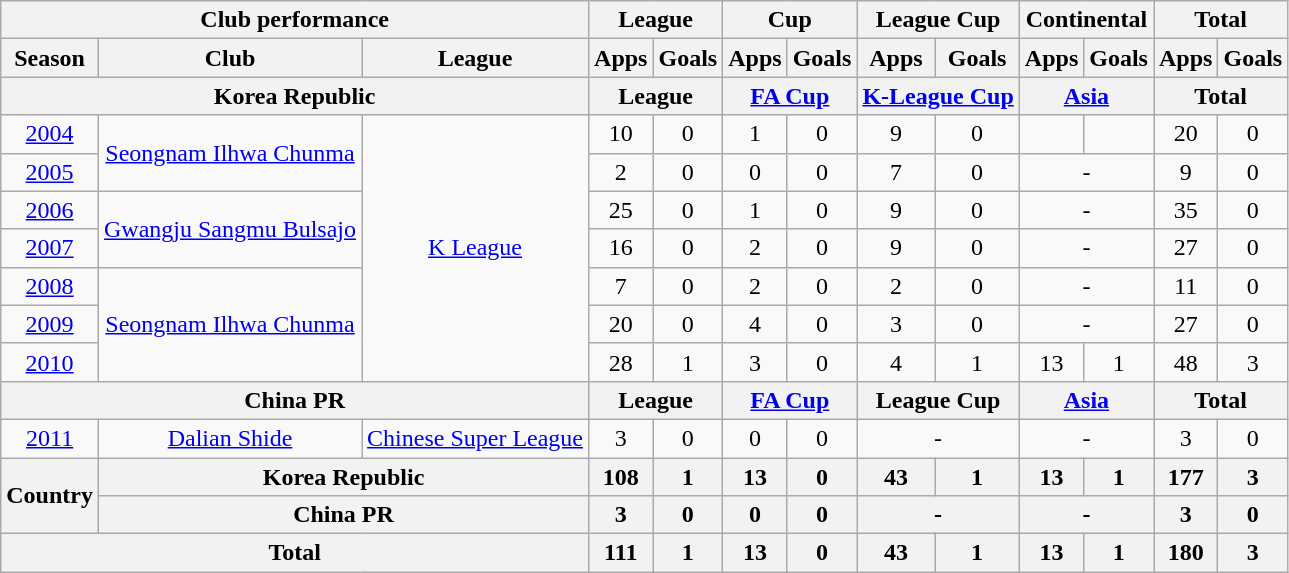<table class="wikitable" style="text-align:center;">
<tr>
<th colspan=3>Club performance</th>
<th colspan=2>League</th>
<th colspan=2>Cup</th>
<th colspan=2>League Cup</th>
<th colspan=2>Continental</th>
<th colspan=2>Total</th>
</tr>
<tr>
<th>Season</th>
<th>Club</th>
<th>League</th>
<th>Apps</th>
<th>Goals</th>
<th>Apps</th>
<th>Goals</th>
<th>Apps</th>
<th>Goals</th>
<th>Apps</th>
<th>Goals</th>
<th>Apps</th>
<th>Goals</th>
</tr>
<tr>
<th colspan=3>Korea Republic</th>
<th colspan=2>League</th>
<th colspan=2><a href='#'>FA Cup</a></th>
<th colspan=2><a href='#'>K-League Cup</a></th>
<th colspan=2><a href='#'>Asia</a></th>
<th colspan=2>Total</th>
</tr>
<tr>
<td><a href='#'>2004</a></td>
<td rowspan="2"><a href='#'>Seongnam Ilhwa Chunma</a></td>
<td rowspan="7"><a href='#'>K League</a></td>
<td>10</td>
<td>0</td>
<td>1</td>
<td>0</td>
<td>9</td>
<td>0</td>
<td></td>
<td></td>
<td>20</td>
<td>0</td>
</tr>
<tr>
<td><a href='#'>2005</a></td>
<td>2</td>
<td>0</td>
<td>0</td>
<td>0</td>
<td>7</td>
<td>0</td>
<td colspan="2">-</td>
<td>9</td>
<td>0</td>
</tr>
<tr>
<td><a href='#'>2006</a></td>
<td rowspan="2"><a href='#'>Gwangju Sangmu Bulsajo</a></td>
<td>25</td>
<td>0</td>
<td>1</td>
<td>0</td>
<td>9</td>
<td>0</td>
<td colspan="2">-</td>
<td>35</td>
<td>0</td>
</tr>
<tr>
<td><a href='#'>2007</a></td>
<td>16</td>
<td>0</td>
<td>2</td>
<td>0</td>
<td>9</td>
<td>0</td>
<td colspan="2">-</td>
<td>27</td>
<td>0</td>
</tr>
<tr>
<td><a href='#'>2008</a></td>
<td rowspan="3"><a href='#'>Seongnam Ilhwa Chunma</a></td>
<td>7</td>
<td>0</td>
<td>2</td>
<td>0</td>
<td>2</td>
<td>0</td>
<td colspan="2">-</td>
<td>11</td>
<td>0</td>
</tr>
<tr>
<td><a href='#'>2009</a></td>
<td>20</td>
<td>0</td>
<td>4</td>
<td>0</td>
<td>3</td>
<td>0</td>
<td colspan="2">-</td>
<td>27</td>
<td>0</td>
</tr>
<tr>
<td><a href='#'>2010</a></td>
<td>28</td>
<td>1</td>
<td>3</td>
<td>0</td>
<td>4</td>
<td>1</td>
<td>13</td>
<td>1</td>
<td>48</td>
<td>3</td>
</tr>
<tr>
<th colspan=3>China PR</th>
<th colspan=2>League</th>
<th colspan=2><a href='#'>FA Cup</a></th>
<th colspan=2>League Cup</th>
<th colspan=2><a href='#'>Asia</a></th>
<th colspan=2>Total</th>
</tr>
<tr>
<td><a href='#'>2011</a></td>
<td rowspan="1"><a href='#'>Dalian Shide</a></td>
<td rowspan="1"><a href='#'>Chinese Super League</a></td>
<td>3</td>
<td>0</td>
<td>0</td>
<td>0</td>
<td colspan="2">-</td>
<td colspan="2">-</td>
<td>3</td>
<td>0</td>
</tr>
<tr>
<th rowspan=2>Country</th>
<th colspan=2>Korea Republic</th>
<th>108</th>
<th>1</th>
<th>13</th>
<th>0</th>
<th>43</th>
<th>1</th>
<th>13</th>
<th>1</th>
<th>177</th>
<th>3</th>
</tr>
<tr>
<th colspan=2>China PR</th>
<th>3</th>
<th>0</th>
<th>0</th>
<th>0</th>
<th colspan=2>-</th>
<th colspan=2>-</th>
<th>3</th>
<th>0</th>
</tr>
<tr>
<th colspan=3>Total</th>
<th>111</th>
<th>1</th>
<th>13</th>
<th>0</th>
<th>43</th>
<th>1</th>
<th>13</th>
<th>1</th>
<th>180</th>
<th>3</th>
</tr>
</table>
